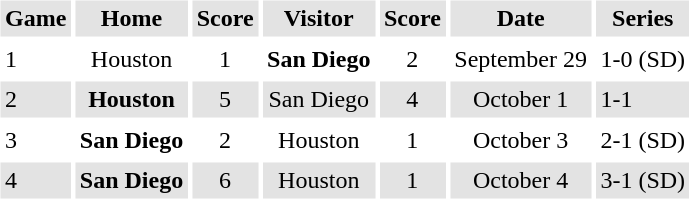<table border="0" cellspacing="3" cellpadding="3">
<tr style="background: #e3e3e3;">
<th>Game</th>
<th>Home</th>
<th>Score</th>
<th>Visitor</th>
<th>Score</th>
<th>Date</th>
<th>Series</th>
</tr>
<tr>
<td>1</td>
<td align="center">Houston</td>
<td align="center">1</td>
<td align="center"><strong>San Diego</strong></td>
<td align="center">2</td>
<td align="center">September 29</td>
<td>1-0 (SD)</td>
</tr>
<tr style="background: #e3e3e3;">
<td>2</td>
<td align="center"><strong>Houston</strong></td>
<td align="center">5</td>
<td align="center">San Diego</td>
<td align="center">4</td>
<td align="center">October 1</td>
<td>1-1</td>
</tr>
<tr>
<td>3</td>
<td align="center"><strong>San Diego</strong></td>
<td align="center">2</td>
<td align="center">Houston</td>
<td align="center">1</td>
<td align="center">October 3</td>
<td>2-1  (SD)</td>
</tr>
<tr style="background: #e3e3e3;">
<td>4</td>
<td align="center"><strong>San Diego</strong></td>
<td align="center">6</td>
<td align="center">Houston</td>
<td align="center">1</td>
<td align="center">October 4</td>
<td>3-1 (SD)</td>
</tr>
<tr>
</tr>
</table>
